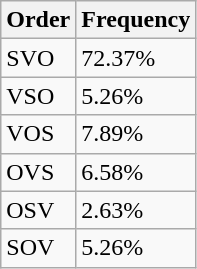<table class="wikitable" style="display: inline-table; margin-top: 0;">
<tr>
<th>Order</th>
<th>Frequency</th>
</tr>
<tr>
<td>SVO</td>
<td>72.37%</td>
</tr>
<tr>
<td>VSO</td>
<td>5.26%</td>
</tr>
<tr>
<td>VOS</td>
<td>7.89%</td>
</tr>
<tr>
<td>OVS</td>
<td>6.58%</td>
</tr>
<tr>
<td>OSV</td>
<td>2.63%</td>
</tr>
<tr>
<td>SOV</td>
<td>5.26%</td>
</tr>
</table>
